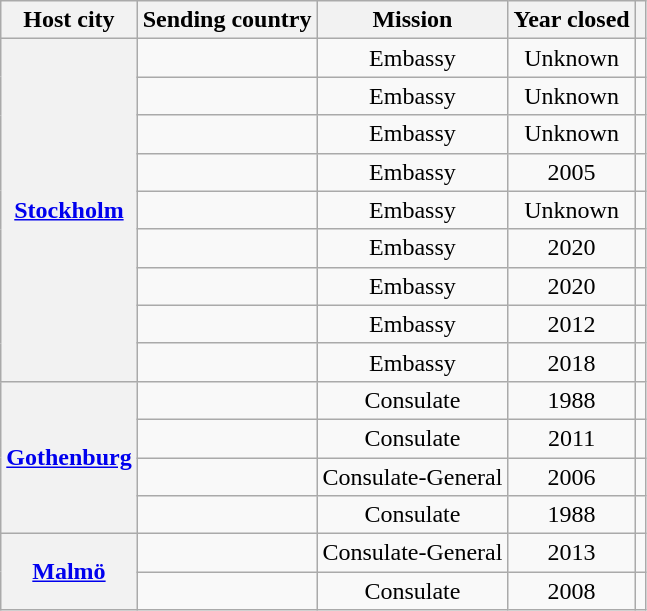<table class="wikitable plainrowheaders">
<tr>
<th scope="col">Host city</th>
<th scope="col">Sending country</th>
<th scope="col">Mission</th>
<th scope="col">Year closed</th>
<th scope="col"></th>
</tr>
<tr>
<th rowspan="9"><a href='#'>Stockholm</a></th>
<td></td>
<td style="text-align:center;">Embassy</td>
<td style="text-align:center;">Unknown</td>
<td style="text-align:center;"></td>
</tr>
<tr>
<td></td>
<td style="text-align:center;">Embassy</td>
<td style="text-align:center;">Unknown</td>
<td style="text-align:center;"></td>
</tr>
<tr>
<td></td>
<td style="text-align:center;">Embassy</td>
<td style="text-align:center;">Unknown</td>
<td style="text-align:center;"></td>
</tr>
<tr>
<td></td>
<td style="text-align:center;">Embassy</td>
<td style="text-align:center;">2005</td>
<td style="text-align:center;"></td>
</tr>
<tr>
<td></td>
<td style="text-align:center;">Embassy</td>
<td style="text-align:center;">Unknown</td>
<td style="text-align:center;"></td>
</tr>
<tr>
<td></td>
<td style="text-align:center;">Embassy</td>
<td style="text-align:center;">2020</td>
<td style="text-align:center;"></td>
</tr>
<tr>
<td></td>
<td style="text-align:center;">Embassy</td>
<td style="text-align:center;">2020</td>
<td style="text-align:center;"></td>
</tr>
<tr>
<td></td>
<td style="text-align:center;">Embassy</td>
<td style="text-align:center;">2012</td>
<td style="text-align:center;"></td>
</tr>
<tr>
<td></td>
<td style="text-align:center;">Embassy</td>
<td style="text-align:center;">2018</td>
<td style="text-align:center;"></td>
</tr>
<tr>
<th rowspan="4"><a href='#'>Gothenburg</a></th>
<td></td>
<td style="text-align:center;">Consulate</td>
<td style="text-align:center;">1988</td>
<td></td>
</tr>
<tr>
<td></td>
<td style="text-align:center;">Consulate</td>
<td style="text-align:center;">2011</td>
<td style="text-align:center;"></td>
</tr>
<tr>
<td></td>
<td style="text-align:center;">Consulate-General</td>
<td style="text-align:center;">2006</td>
<td></td>
</tr>
<tr>
<td></td>
<td style="text-align:center;">Consulate</td>
<td style="text-align:center;">1988</td>
<td style="text-align:center;"></td>
</tr>
<tr>
<th rowspan="2"><a href='#'>Malmö</a></th>
<td></td>
<td style="text-align:center;">Consulate-General</td>
<td style="text-align:center;">2013</td>
<td style="text-align:center;"></td>
</tr>
<tr>
<td></td>
<td style="text-align:center;">Consulate</td>
<td style="text-align:center;">2008</td>
<td style="text-align:center;"></td>
</tr>
</table>
